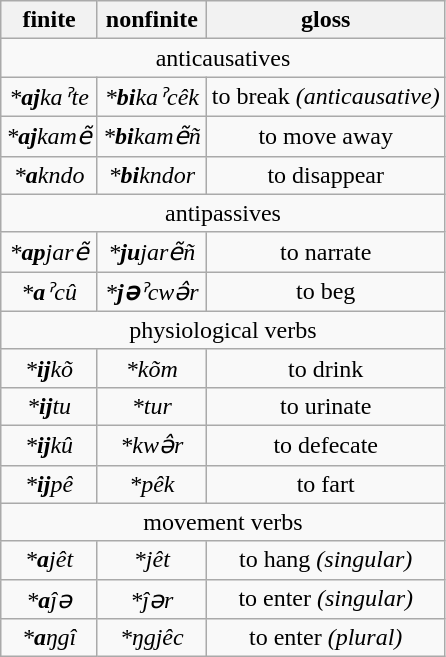<table class="wikitable" style="text-align: center;">
<tr>
<th>finite</th>
<th>nonfinite</th>
<th>gloss</th>
</tr>
<tr>
<td colspan="3">anticausatives</td>
</tr>
<tr>
<td><em>*<strong>aj</strong>kaˀte</em></td>
<td><em>*<strong>bi</strong>kaˀcêk</em></td>
<td>to break <em>(anticausative)</em></td>
</tr>
<tr>
<td><em>*<strong>aj</strong>kamẽ</em></td>
<td><em>*<strong>bi</strong>kamẽñ</em></td>
<td>to move away</td>
</tr>
<tr>
<td><em>*<strong>a</strong>kndo</em></td>
<td><em>*<strong>bi</strong>kndor</em></td>
<td>to disappear</td>
</tr>
<tr>
<td colspan="3">antipassives</td>
</tr>
<tr>
<td><em>*<strong>ap</strong>jarẽ</em></td>
<td><em>*<strong>ju</strong>jarẽñ</em></td>
<td>to narrate</td>
</tr>
<tr>
<td><em>*<strong>a</strong>ˀcû</em></td>
<td><em>*<strong>jə</strong>ˀcwə̂r</em></td>
<td>to beg</td>
</tr>
<tr>
<td colspan="3">physiological verbs</td>
</tr>
<tr>
<td><em>*<strong>ij</strong>kõ</em></td>
<td><em>*kõm</em></td>
<td>to drink</td>
</tr>
<tr>
<td><em>*<strong>ij</strong>tu</em></td>
<td><em>*tur</em></td>
<td>to urinate</td>
</tr>
<tr>
<td><em>*<strong>ij</strong>kû</em></td>
<td><em>*kwə̂r</em></td>
<td>to defecate</td>
</tr>
<tr>
<td><em>*<strong>ij</strong>pê</em></td>
<td><em>*pêk</em></td>
<td>to fart</td>
</tr>
<tr>
<td colspan="3">movement verbs</td>
</tr>
<tr>
<td><em>*<strong>a</strong>jêt</em></td>
<td><em>*jêt</em></td>
<td>to hang <em>(singular)</em></td>
</tr>
<tr>
<td><em>*<strong>a</strong>ĵə</em></td>
<td><em>*ĵər</em></td>
<td>to enter <em>(singular)</em></td>
</tr>
<tr>
<td><em>*<strong>a</strong>ŋgî</em></td>
<td><em>*ŋgjêc</em></td>
<td>to enter <em>(plural)</em></td>
</tr>
</table>
